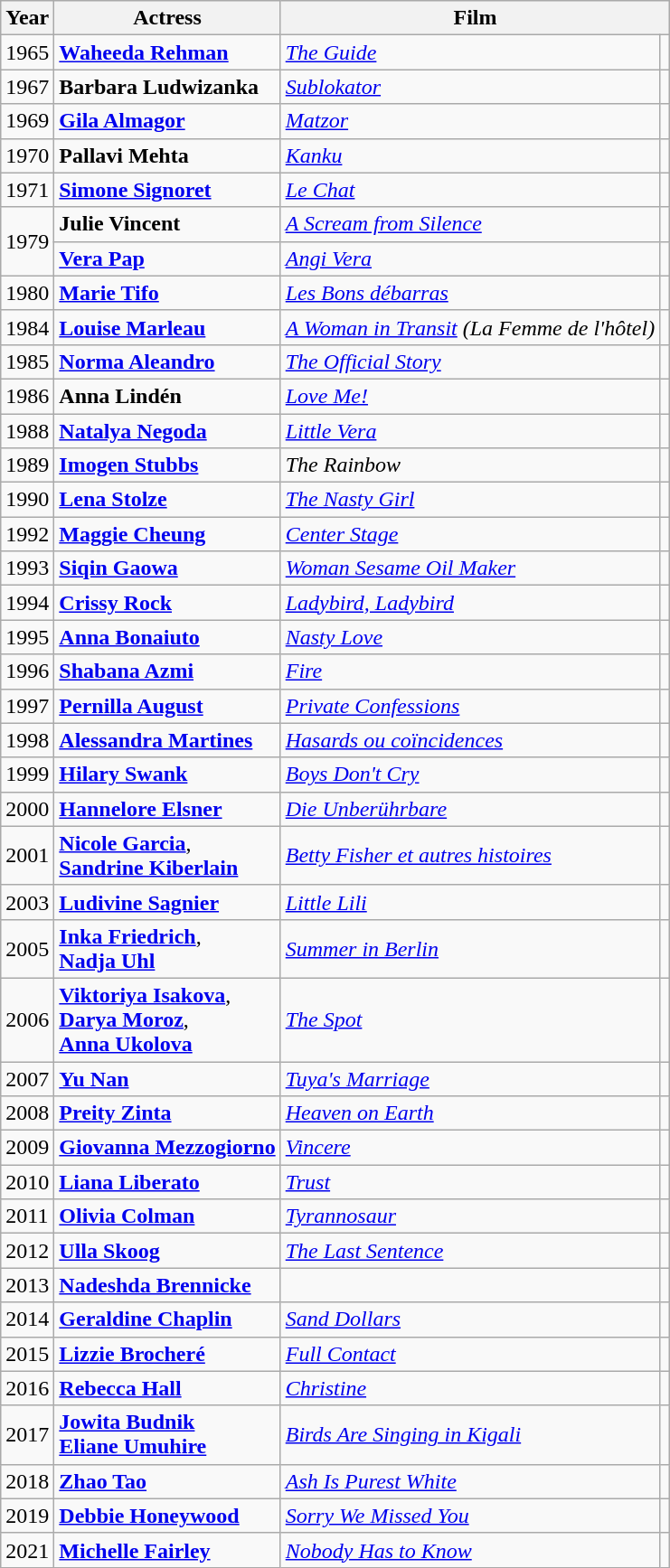<table class="wikitable" border="1">
<tr>
<th>Year</th>
<th>Actress</th>
<th colspan=2>Film</th>
</tr>
<tr>
<td>1965</td>
<td><strong><a href='#'>Waheeda Rehman</a></strong></td>
<td><em><a href='#'>The Guide</a></em></td>
<td></td>
</tr>
<tr>
<td>1967</td>
<td><strong>Barbara Ludwizanka</strong></td>
<td><em><a href='#'>Sublokator</a></em></td>
<td></td>
</tr>
<tr>
<td>1969</td>
<td><strong><a href='#'>Gila Almagor</a></strong></td>
<td><em><a href='#'>Matzor</a></em></td>
<td></td>
</tr>
<tr>
<td>1970</td>
<td><strong>Pallavi Mehta</strong></td>
<td><em><a href='#'>Kanku</a></em></td>
<td></td>
</tr>
<tr>
<td>1971</td>
<td><strong><a href='#'>Simone Signoret</a></strong></td>
<td><em><a href='#'>Le Chat</a></em></td>
<td></td>
</tr>
<tr>
<td rowspan=2>1979</td>
<td><strong>Julie Vincent</strong></td>
<td><em><a href='#'>A Scream from Silence</a></em></td>
<td></td>
</tr>
<tr>
<td><strong><a href='#'>Vera Pap</a></strong></td>
<td><em><a href='#'>Angi Vera</a></em></td>
<td></td>
</tr>
<tr>
<td>1980</td>
<td><strong><a href='#'>Marie Tifo</a></strong></td>
<td><em><a href='#'>Les Bons débarras</a></em></td>
<td></td>
</tr>
<tr>
<td>1984</td>
<td><strong><a href='#'>Louise Marleau</a></strong></td>
<td><em><a href='#'>A Woman in Transit</a> (La Femme de l'hôtel)</em></td>
<td></td>
</tr>
<tr>
<td>1985</td>
<td><strong><a href='#'>Norma Aleandro</a></strong></td>
<td><em><a href='#'>The Official Story</a></em></td>
<td></td>
</tr>
<tr>
<td>1986</td>
<td><strong>Anna Lindén</strong></td>
<td><em><a href='#'>Love Me!</a></em></td>
<td></td>
</tr>
<tr>
<td>1988</td>
<td><strong><a href='#'>Natalya Negoda</a></strong></td>
<td><em><a href='#'>Little Vera</a></em></td>
<td></td>
</tr>
<tr>
<td>1989</td>
<td><strong><a href='#'>Imogen Stubbs</a></strong></td>
<td><em>The Rainbow</em></td>
<td></td>
</tr>
<tr>
<td>1990</td>
<td><strong><a href='#'>Lena Stolze</a></strong></td>
<td><em><a href='#'>The Nasty Girl</a></em></td>
<td></td>
</tr>
<tr>
<td>1992</td>
<td><strong><a href='#'>Maggie Cheung</a></strong></td>
<td><em><a href='#'>Center Stage</a></em></td>
<td></td>
</tr>
<tr>
<td>1993</td>
<td><strong><a href='#'>Siqin Gaowa</a></strong></td>
<td><em><a href='#'>Woman Sesame Oil Maker</a></em></td>
<td></td>
</tr>
<tr>
<td>1994</td>
<td><strong><a href='#'>Crissy Rock</a></strong></td>
<td><em><a href='#'>Ladybird, Ladybird</a></em></td>
<td></td>
</tr>
<tr>
<td>1995</td>
<td><strong><a href='#'>Anna Bonaiuto</a></strong></td>
<td><em><a href='#'>Nasty Love</a></em></td>
<td></td>
</tr>
<tr>
<td>1996</td>
<td><strong><a href='#'>Shabana Azmi</a></strong></td>
<td><em><a href='#'>Fire</a></em></td>
<td></td>
</tr>
<tr>
<td>1997</td>
<td><strong><a href='#'>Pernilla August</a></strong></td>
<td><em><a href='#'>Private Confessions</a></em></td>
<td></td>
</tr>
<tr>
<td>1998</td>
<td><strong><a href='#'>Alessandra Martines</a></strong></td>
<td><em><a href='#'>Hasards ou coïncidences</a></em></td>
<td></td>
</tr>
<tr>
<td>1999</td>
<td><strong><a href='#'>Hilary Swank</a></strong></td>
<td><em><a href='#'>Boys Don't Cry</a></em></td>
<td></td>
</tr>
<tr>
<td>2000</td>
<td><strong><a href='#'>Hannelore Elsner</a></strong></td>
<td><em><a href='#'>Die Unberührbare</a></em></td>
<td></td>
</tr>
<tr>
<td>2001</td>
<td><strong><a href='#'>Nicole Garcia</a></strong>,<br><strong><a href='#'>Sandrine Kiberlain</a></strong></td>
<td><em><a href='#'>Betty Fisher et autres histoires</a></em></td>
<td></td>
</tr>
<tr>
<td>2003</td>
<td><strong><a href='#'>Ludivine Sagnier</a></strong></td>
<td><em><a href='#'>Little Lili</a></em></td>
<td></td>
</tr>
<tr>
<td>2005</td>
<td><strong><a href='#'>Inka Friedrich</a></strong>,<br> <strong><a href='#'>Nadja Uhl</a></strong></td>
<td><em><a href='#'>Summer in Berlin</a></em></td>
<td></td>
</tr>
<tr>
<td>2006</td>
<td><strong><a href='#'>Viktoriya Isakova</a></strong>,<br> <strong><a href='#'>Darya Moroz</a></strong>,<br> <strong><a href='#'>Anna Ukolova</a></strong></td>
<td><em><a href='#'>The Spot</a></em></td>
<td></td>
</tr>
<tr>
<td>2007</td>
<td><strong><a href='#'>Yu Nan</a></strong></td>
<td><em><a href='#'>Tuya's Marriage</a></em></td>
<td></td>
</tr>
<tr>
<td>2008</td>
<td><strong><a href='#'>Preity Zinta</a></strong></td>
<td><em><a href='#'>Heaven on Earth</a></em></td>
<td></td>
</tr>
<tr>
<td>2009</td>
<td><strong><a href='#'>Giovanna Mezzogiorno</a></strong></td>
<td><em><a href='#'>Vincere</a></em></td>
<td></td>
</tr>
<tr>
<td>2010</td>
<td><strong><a href='#'>Liana Liberato</a></strong></td>
<td><em><a href='#'>Trust</a></em></td>
<td></td>
</tr>
<tr>
<td>2011</td>
<td><strong><a href='#'>Olivia Colman</a></strong></td>
<td><em><a href='#'>Tyrannosaur</a></em></td>
<td></td>
</tr>
<tr>
<td>2012</td>
<td><strong><a href='#'>Ulla Skoog</a></strong></td>
<td><em><a href='#'>The Last Sentence</a></em></td>
<td></td>
</tr>
<tr>
<td>2013</td>
<td><strong><a href='#'>Nadeshda Brennicke</a></strong></td>
<td><em></em></td>
<td></td>
</tr>
<tr>
<td>2014</td>
<td><strong><a href='#'>Geraldine Chaplin</a></strong> </td>
<td><em><a href='#'>Sand Dollars</a></em></td>
<td></td>
</tr>
<tr>
<td>2015</td>
<td><strong><a href='#'>Lizzie Brocheré</a></strong></td>
<td><em><a href='#'>Full Contact</a></em></td>
<td></td>
</tr>
<tr>
<td>2016</td>
<td><strong><a href='#'>Rebecca Hall</a></strong></td>
<td><em><a href='#'>Christine</a></em></td>
<td></td>
</tr>
<tr>
<td>2017</td>
<td><strong><a href='#'>Jowita Budnik</a><br><a href='#'>Eliane Umuhire</a></strong></td>
<td><em><a href='#'>Birds Are Singing in Kigali</a></em></td>
<td></td>
</tr>
<tr>
<td>2018</td>
<td><strong><a href='#'>Zhao Tao</a></strong></td>
<td><em><a href='#'>Ash Is Purest White</a></em></td>
<td></td>
</tr>
<tr>
<td>2019</td>
<td><strong><a href='#'>Debbie Honeywood</a></strong></td>
<td><em><a href='#'>Sorry We Missed You</a></em></td>
<td></td>
</tr>
<tr>
<td>2021</td>
<td><strong><a href='#'>Michelle Fairley</a></strong></td>
<td><em><a href='#'>Nobody Has to Know</a></em></td>
<td></td>
</tr>
</table>
